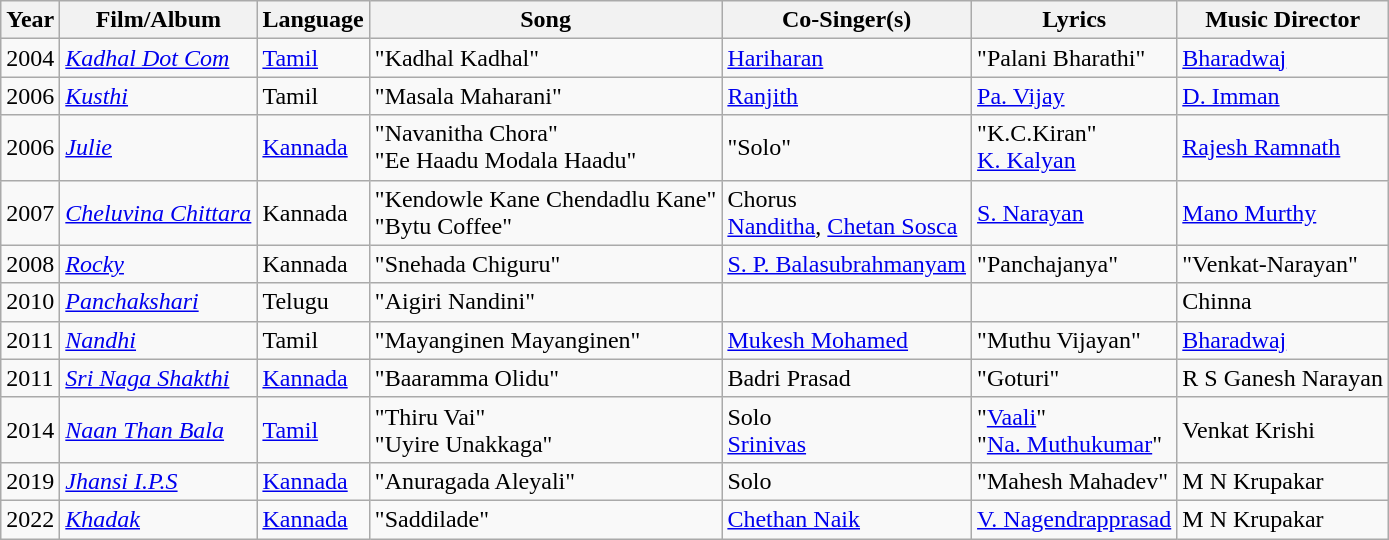<table class="wikitable">
<tr>
<th>Year</th>
<th>Film/Album</th>
<th>Language</th>
<th>Song</th>
<th>Co-Singer(s)</th>
<th>Lyrics</th>
<th>Music Director</th>
</tr>
<tr>
<td>2004</td>
<td><em><a href='#'>Kadhal Dot Com</a></em></td>
<td><a href='#'>Tamil</a></td>
<td>"Kadhal Kadhal"</td>
<td><a href='#'>Hariharan</a></td>
<td>"Palani Bharathi"</td>
<td><a href='#'>Bharadwaj</a></td>
</tr>
<tr>
<td>2006</td>
<td><em><a href='#'>Kusthi</a></em></td>
<td>Tamil</td>
<td>"Masala Maharani"</td>
<td><a href='#'>Ranjith</a></td>
<td><a href='#'>Pa. Vijay</a></td>
<td><a href='#'>D. Imman</a></td>
</tr>
<tr>
<td>2006</td>
<td><em><a href='#'>Julie</a></em></td>
<td><a href='#'>Kannada</a></td>
<td>"Navanitha Chora"<br>"Ee Haadu Modala Haadu"</td>
<td>"Solo"</td>
<td>"K.C.Kiran"<br><a href='#'>K. Kalyan</a></td>
<td><a href='#'>Rajesh Ramnath</a></td>
</tr>
<tr>
<td>2007</td>
<td><em><a href='#'>Cheluvina Chittara</a></em></td>
<td>Kannada</td>
<td>"Kendowle Kane Chendadlu Kane"<br>"Bytu Coffee"</td>
<td>Chorus<br><a href='#'>Nanditha</a>, <a href='#'>Chetan Sosca</a></td>
<td><a href='#'>S. Narayan</a></td>
<td><a href='#'>Mano Murthy</a></td>
</tr>
<tr>
<td>2008</td>
<td><em><a href='#'>Rocky</a></em></td>
<td>Kannada</td>
<td>"Snehada Chiguru"</td>
<td><a href='#'>S. P. Balasubrahmanyam</a></td>
<td>"Panchajanya"</td>
<td>"Venkat-Narayan"</td>
</tr>
<tr>
<td>2010</td>
<td><em><a href='#'>Panchakshari</a></em></td>
<td>Telugu</td>
<td>"Aigiri Nandini"</td>
<td></td>
<td></td>
<td>Chinna</td>
</tr>
<tr>
<td>2011</td>
<td><em><a href='#'>Nandhi</a></em></td>
<td>Tamil</td>
<td>"Mayanginen Mayanginen"</td>
<td><a href='#'>Mukesh Mohamed</a></td>
<td>"Muthu Vijayan"</td>
<td><a href='#'>Bharadwaj</a></td>
</tr>
<tr>
<td>2011</td>
<td><em><a href='#'>Sri Naga Shakthi</a></em></td>
<td><a href='#'>Kannada</a></td>
<td>"Baaramma Olidu"</td>
<td>Badri Prasad</td>
<td>"Goturi"</td>
<td>R S Ganesh Narayan</td>
</tr>
<tr>
<td>2014</td>
<td><em><a href='#'>Naan Than Bala</a></em></td>
<td><a href='#'>Tamil</a></td>
<td>"Thiru Vai"<br>"Uyire Unakkaga"</td>
<td>Solo<br><a href='#'>Srinivas</a></td>
<td>"<a href='#'>Vaali</a>"<br>"<a href='#'>Na. Muthukumar</a>"</td>
<td>Venkat Krishi</td>
</tr>
<tr>
<td>2019</td>
<td><em><a href='#'>Jhansi I.P.S</a></em> </td>
<td><a href='#'>Kannada</a></td>
<td>"Anuragada Aleyali"</td>
<td>Solo</td>
<td>"Mahesh Mahadev"</td>
<td>M N Krupakar</td>
</tr>
<tr>
<td>2022</td>
<td><em><a href='#'>Khadak</a></em></td>
<td><a href='#'>Kannada</a></td>
<td>"Saddilade"</td>
<td><a href='#'>Chethan Naik</a></td>
<td><a href='#'>V. Nagendrapprasad</a></td>
<td>M N Krupakar</td>
</tr>
</table>
